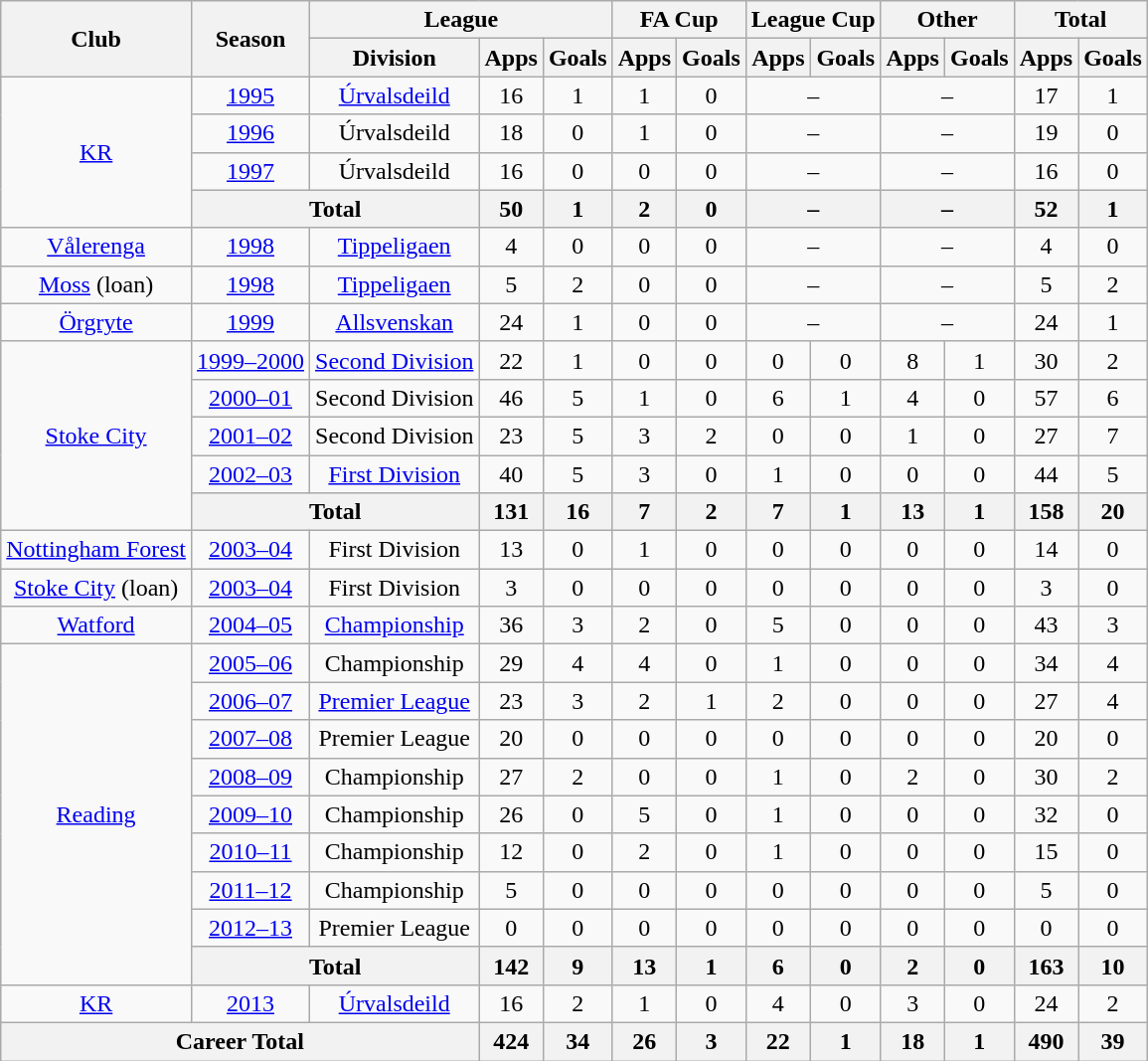<table class="wikitable" style="text-align: center;">
<tr>
<th rowspan="2">Club</th>
<th rowspan="2">Season</th>
<th colspan="3">League</th>
<th colspan="2">FA Cup</th>
<th colspan="2">League Cup</th>
<th colspan="2">Other</th>
<th colspan="2">Total</th>
</tr>
<tr>
<th>Division</th>
<th>Apps</th>
<th>Goals</th>
<th>Apps</th>
<th>Goals</th>
<th>Apps</th>
<th>Goals</th>
<th>Apps</th>
<th>Goals</th>
<th>Apps</th>
<th>Goals</th>
</tr>
<tr>
<td rowspan="4"><a href='#'>KR</a></td>
<td><a href='#'>1995</a></td>
<td><a href='#'>Úrvalsdeild</a></td>
<td>16</td>
<td>1</td>
<td>1</td>
<td>0</td>
<td colspan="2">–</td>
<td colspan="2">–</td>
<td>17</td>
<td>1</td>
</tr>
<tr>
<td><a href='#'>1996</a></td>
<td>Úrvalsdeild</td>
<td>18</td>
<td>0</td>
<td>1</td>
<td>0</td>
<td colspan="2">–</td>
<td colspan="2">–</td>
<td>19</td>
<td>0</td>
</tr>
<tr>
<td><a href='#'>1997</a></td>
<td>Úrvalsdeild</td>
<td>16</td>
<td>0</td>
<td>0</td>
<td>0</td>
<td colspan="2">–</td>
<td colspan="2">–</td>
<td>16</td>
<td>0</td>
</tr>
<tr>
<th colspan="2">Total</th>
<th>50</th>
<th>1</th>
<th>2</th>
<th>0</th>
<th colspan="2">–</th>
<th colspan="2">–</th>
<th>52</th>
<th>1</th>
</tr>
<tr>
<td><a href='#'>Vålerenga</a></td>
<td><a href='#'>1998</a></td>
<td><a href='#'>Tippeligaen</a></td>
<td>4</td>
<td>0</td>
<td>0</td>
<td>0</td>
<td colspan="2">–</td>
<td colspan="2">–</td>
<td>4</td>
<td>0</td>
</tr>
<tr>
<td><a href='#'>Moss</a> (loan)</td>
<td><a href='#'>1998</a></td>
<td><a href='#'>Tippeligaen</a></td>
<td>5</td>
<td>2</td>
<td>0</td>
<td>0</td>
<td colspan="2">–</td>
<td colspan="2">–</td>
<td>5</td>
<td>2</td>
</tr>
<tr>
<td><a href='#'>Örgryte</a></td>
<td><a href='#'>1999</a></td>
<td><a href='#'>Allsvenskan</a></td>
<td>24</td>
<td>1</td>
<td>0</td>
<td>0</td>
<td colspan="2">–</td>
<td colspan="2">–</td>
<td>24</td>
<td>1</td>
</tr>
<tr>
<td rowspan="5"><a href='#'>Stoke City</a></td>
<td><a href='#'>1999–2000</a></td>
<td><a href='#'>Second Division</a></td>
<td>22</td>
<td>1</td>
<td>0</td>
<td>0</td>
<td>0</td>
<td>0</td>
<td>8</td>
<td>1</td>
<td>30</td>
<td>2</td>
</tr>
<tr>
<td><a href='#'>2000–01</a></td>
<td>Second Division</td>
<td>46</td>
<td>5</td>
<td>1</td>
<td>0</td>
<td>6</td>
<td>1</td>
<td>4</td>
<td>0</td>
<td>57</td>
<td>6</td>
</tr>
<tr>
<td><a href='#'>2001–02</a></td>
<td>Second Division</td>
<td>23</td>
<td>5</td>
<td>3</td>
<td>2</td>
<td>0</td>
<td>0</td>
<td>1</td>
<td>0</td>
<td>27</td>
<td>7</td>
</tr>
<tr>
<td><a href='#'>2002–03</a></td>
<td><a href='#'>First Division</a></td>
<td>40</td>
<td>5</td>
<td>3</td>
<td>0</td>
<td>1</td>
<td>0</td>
<td>0</td>
<td>0</td>
<td>44</td>
<td>5</td>
</tr>
<tr>
<th colspan="2">Total</th>
<th>131</th>
<th>16</th>
<th>7</th>
<th>2</th>
<th>7</th>
<th>1</th>
<th>13</th>
<th>1</th>
<th>158</th>
<th>20</th>
</tr>
<tr>
<td><a href='#'>Nottingham Forest</a></td>
<td><a href='#'>2003–04</a></td>
<td>First Division</td>
<td>13</td>
<td>0</td>
<td>1</td>
<td>0</td>
<td>0</td>
<td>0</td>
<td>0</td>
<td>0</td>
<td>14</td>
<td>0</td>
</tr>
<tr>
<td><a href='#'>Stoke City</a> (loan)</td>
<td><a href='#'>2003–04</a></td>
<td>First Division</td>
<td>3</td>
<td>0</td>
<td>0</td>
<td>0</td>
<td>0</td>
<td>0</td>
<td>0</td>
<td>0</td>
<td>3</td>
<td>0</td>
</tr>
<tr>
<td><a href='#'>Watford</a></td>
<td><a href='#'>2004–05</a></td>
<td><a href='#'>Championship</a></td>
<td>36</td>
<td>3</td>
<td>2</td>
<td>0</td>
<td>5</td>
<td>0</td>
<td>0</td>
<td>0</td>
<td>43</td>
<td>3</td>
</tr>
<tr>
<td rowspan="9"><a href='#'>Reading</a></td>
<td><a href='#'>2005–06</a></td>
<td>Championship</td>
<td>29</td>
<td>4</td>
<td>4</td>
<td>0</td>
<td>1</td>
<td>0</td>
<td>0</td>
<td>0</td>
<td>34</td>
<td>4</td>
</tr>
<tr>
<td><a href='#'>2006–07</a></td>
<td><a href='#'>Premier League</a></td>
<td>23</td>
<td>3</td>
<td>2</td>
<td>1</td>
<td>2</td>
<td>0</td>
<td>0</td>
<td>0</td>
<td>27</td>
<td>4</td>
</tr>
<tr>
<td><a href='#'>2007–08</a></td>
<td>Premier League</td>
<td>20</td>
<td>0</td>
<td>0</td>
<td>0</td>
<td>0</td>
<td>0</td>
<td>0</td>
<td>0</td>
<td>20</td>
<td>0</td>
</tr>
<tr>
<td><a href='#'>2008–09</a></td>
<td>Championship</td>
<td>27</td>
<td>2</td>
<td>0</td>
<td>0</td>
<td>1</td>
<td>0</td>
<td>2</td>
<td>0</td>
<td>30</td>
<td>2</td>
</tr>
<tr>
<td><a href='#'>2009–10</a></td>
<td>Championship</td>
<td>26</td>
<td>0</td>
<td>5</td>
<td>0</td>
<td>1</td>
<td>0</td>
<td>0</td>
<td>0</td>
<td>32</td>
<td>0</td>
</tr>
<tr>
<td><a href='#'>2010–11</a></td>
<td>Championship</td>
<td>12</td>
<td>0</td>
<td>2</td>
<td>0</td>
<td>1</td>
<td>0</td>
<td>0</td>
<td>0</td>
<td>15</td>
<td>0</td>
</tr>
<tr>
<td><a href='#'>2011–12</a></td>
<td>Championship</td>
<td>5</td>
<td>0</td>
<td>0</td>
<td>0</td>
<td>0</td>
<td>0</td>
<td>0</td>
<td>0</td>
<td>5</td>
<td>0</td>
</tr>
<tr>
<td><a href='#'>2012–13</a></td>
<td>Premier League</td>
<td>0</td>
<td>0</td>
<td>0</td>
<td>0</td>
<td>0</td>
<td>0</td>
<td>0</td>
<td>0</td>
<td>0</td>
<td>0</td>
</tr>
<tr>
<th colspan="2">Total</th>
<th>142</th>
<th>9</th>
<th>13</th>
<th>1</th>
<th>6</th>
<th>0</th>
<th>2</th>
<th>0</th>
<th>163</th>
<th>10</th>
</tr>
<tr>
<td><a href='#'>KR</a></td>
<td><a href='#'>2013</a></td>
<td><a href='#'>Úrvalsdeild</a></td>
<td>16</td>
<td>2</td>
<td>1</td>
<td>0</td>
<td>4</td>
<td>0</td>
<td>3</td>
<td>0</td>
<td>24</td>
<td>2</td>
</tr>
<tr>
<th colspan="3">Career Total</th>
<th>424</th>
<th>34</th>
<th>26</th>
<th>3</th>
<th>22</th>
<th>1</th>
<th>18</th>
<th>1</th>
<th>490</th>
<th>39</th>
</tr>
</table>
